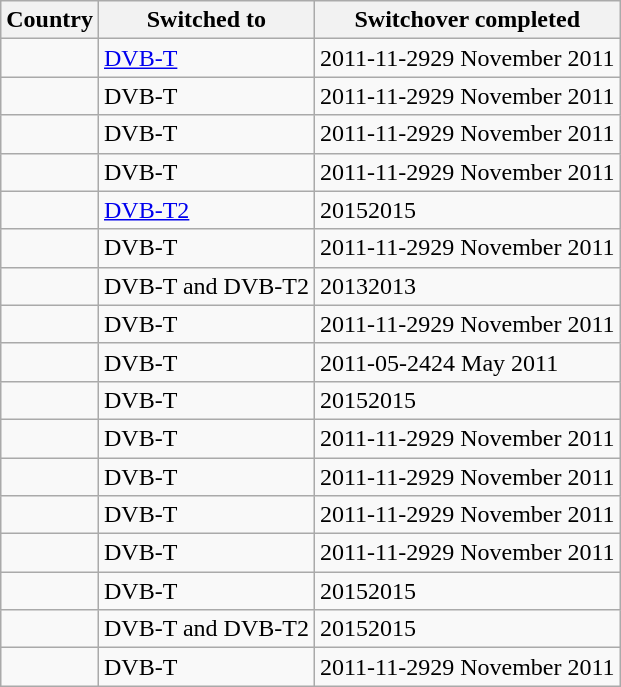<table class="wikitable sortable">
<tr>
<th>Country</th>
<th>Switched to</th>
<th>Switchover completed</th>
</tr>
<tr>
<td></td>
<td><a href='#'>DVB-T</a></td>
<td><span>2011-11-29</span>29 November 2011</td>
</tr>
<tr>
<td></td>
<td>DVB-T</td>
<td><span>2011-11-29</span>29 November 2011</td>
</tr>
<tr>
<td></td>
<td>DVB-T</td>
<td><span>2011-11-29</span>29 November 2011</td>
</tr>
<tr>
<td></td>
<td>DVB-T</td>
<td><span>2011-11-29</span>29 November 2011</td>
</tr>
<tr>
<td></td>
<td><a href='#'>DVB-T2</a></td>
<td><span>2015</span>2015</td>
</tr>
<tr>
<td></td>
<td>DVB-T</td>
<td><span>2011-11-29</span>29 November 2011</td>
</tr>
<tr>
<td></td>
<td>DVB-T and DVB-T2</td>
<td><span>2013</span>2013</td>
</tr>
<tr>
<td></td>
<td>DVB-T</td>
<td><span>2011-11-29</span>29 November 2011</td>
</tr>
<tr>
<td></td>
<td>DVB-T</td>
<td><span>2011-05-24</span>24 May 2011</td>
</tr>
<tr>
<td></td>
<td>DVB-T</td>
<td><span>2015</span>2015</td>
</tr>
<tr>
<td></td>
<td>DVB-T</td>
<td><span>2011-11-29</span>29 November 2011</td>
</tr>
<tr>
<td></td>
<td>DVB-T</td>
<td><span>2011-11-29</span>29 November 2011</td>
</tr>
<tr>
<td></td>
<td>DVB-T</td>
<td><span>2011-11-29</span>29 November 2011</td>
</tr>
<tr>
<td></td>
<td>DVB-T</td>
<td><span>2011-11-29</span>29 November 2011</td>
</tr>
<tr>
<td></td>
<td>DVB-T</td>
<td><span>2015</span>2015</td>
</tr>
<tr>
<td></td>
<td>DVB-T and DVB-T2</td>
<td><span>2015</span>2015</td>
</tr>
<tr>
<td></td>
<td>DVB-T</td>
<td><span>2011-11-29</span>29 November 2011</td>
</tr>
</table>
